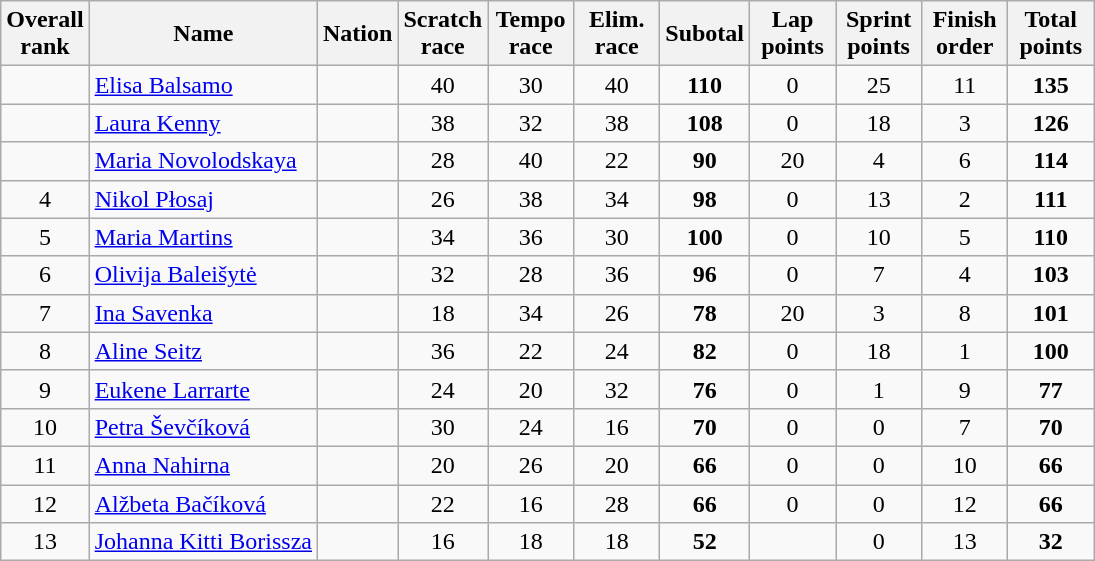<table class="wikitable sortable" style="text-align:center">
<tr>
<th width=50>Overall rank</th>
<th>Name</th>
<th>Nation</th>
<th width=50>Scratch race</th>
<th width=50>Tempo race</th>
<th width=50>Elim. race</th>
<th width=50>Subotal</th>
<th width=50>Lap points</th>
<th width=50>Sprint points</th>
<th width=50>Finish order</th>
<th width=50>Total points</th>
</tr>
<tr>
<td></td>
<td align=left><a href='#'>Elisa Balsamo</a></td>
<td align=left></td>
<td>40</td>
<td>30</td>
<td>40</td>
<td><strong>110</strong></td>
<td>0</td>
<td>25</td>
<td>11</td>
<td><strong>135</strong></td>
</tr>
<tr>
<td></td>
<td align=left><a href='#'>Laura Kenny</a></td>
<td align=left></td>
<td>38</td>
<td>32</td>
<td>38</td>
<td><strong>108</strong></td>
<td>0</td>
<td>18</td>
<td>3</td>
<td><strong>126</strong></td>
</tr>
<tr>
<td></td>
<td align=left><a href='#'>Maria Novolodskaya</a></td>
<td align=left></td>
<td>28</td>
<td>40</td>
<td>22</td>
<td><strong>90</strong></td>
<td>20</td>
<td>4</td>
<td>6</td>
<td><strong>114</strong></td>
</tr>
<tr>
<td>4</td>
<td align=left><a href='#'>Nikol Płosaj</a></td>
<td align=left></td>
<td>26</td>
<td>38</td>
<td>34</td>
<td><strong>98</strong></td>
<td>0</td>
<td>13</td>
<td>2</td>
<td><strong>111</strong></td>
</tr>
<tr>
<td>5</td>
<td align=left><a href='#'>Maria Martins</a></td>
<td align=left></td>
<td>34</td>
<td>36</td>
<td>30</td>
<td><strong>100</strong></td>
<td>0</td>
<td>10</td>
<td>5</td>
<td><strong>110</strong></td>
</tr>
<tr>
<td>6</td>
<td align=left><a href='#'>Olivija Baleišytė</a></td>
<td align=left></td>
<td>32</td>
<td>28</td>
<td>36</td>
<td><strong>96</strong></td>
<td>0</td>
<td>7</td>
<td>4</td>
<td><strong>103</strong></td>
</tr>
<tr>
<td>7</td>
<td align=left><a href='#'>Ina Savenka</a></td>
<td align=left></td>
<td>18</td>
<td>34</td>
<td>26</td>
<td><strong>78</strong></td>
<td>20</td>
<td>3</td>
<td>8</td>
<td><strong>101</strong></td>
</tr>
<tr>
<td>8</td>
<td align=left><a href='#'>Aline Seitz</a></td>
<td align=left></td>
<td>36</td>
<td>22</td>
<td>24</td>
<td><strong>82</strong></td>
<td>0</td>
<td>18</td>
<td>1</td>
<td><strong>100</strong></td>
</tr>
<tr>
<td>9</td>
<td align=left><a href='#'>Eukene Larrarte</a></td>
<td align=left></td>
<td>24</td>
<td>20</td>
<td>32</td>
<td><strong>76</strong></td>
<td>0</td>
<td>1</td>
<td>9</td>
<td><strong>77</strong></td>
</tr>
<tr>
<td>10</td>
<td align=left><a href='#'>Petra Ševčíková</a></td>
<td align=left></td>
<td>30</td>
<td>24</td>
<td>16</td>
<td><strong>70</strong></td>
<td>0</td>
<td>0</td>
<td>7</td>
<td><strong>70</strong></td>
</tr>
<tr>
<td>11</td>
<td align=left><a href='#'>Anna Nahirna</a></td>
<td align=left></td>
<td>20</td>
<td>26</td>
<td>20</td>
<td><strong>66</strong></td>
<td>0</td>
<td>0</td>
<td>10</td>
<td><strong>66</strong></td>
</tr>
<tr>
<td>12</td>
<td align=left><a href='#'>Alžbeta Bačíková</a></td>
<td align=left></td>
<td>22</td>
<td>16</td>
<td>28</td>
<td><strong>66</strong></td>
<td>0</td>
<td>0</td>
<td>12</td>
<td><strong>66</strong></td>
</tr>
<tr>
<td>13</td>
<td align=left><a href='#'>Johanna Kitti Borissza</a></td>
<td align=left></td>
<td>16</td>
<td>18</td>
<td>18</td>
<td><strong>52</strong></td>
<td></td>
<td>0</td>
<td>13</td>
<td><strong>32</strong></td>
</tr>
</table>
